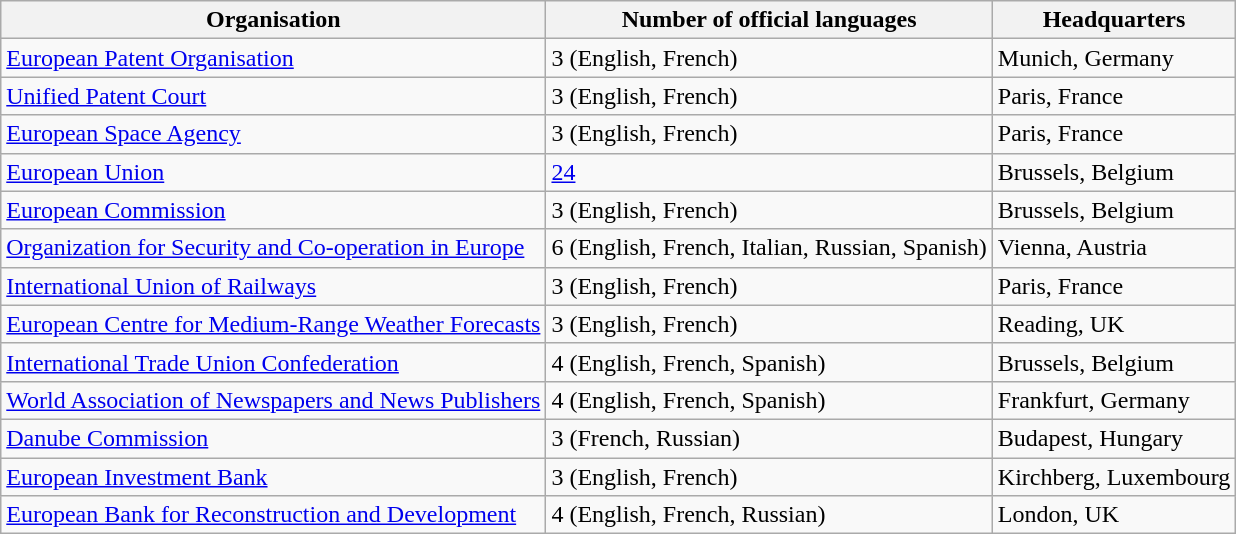<table class="wikitable sortable">
<tr>
<th>Organisation</th>
<th>Number of official languages</th>
<th>Headquarters</th>
</tr>
<tr>
<td><a href='#'>European Patent Organisation</a></td>
<td>3 (English, French)</td>
<td>Munich, Germany</td>
</tr>
<tr>
<td><a href='#'>Unified Patent Court</a></td>
<td>3 (English, French)</td>
<td>Paris, France</td>
</tr>
<tr>
<td><a href='#'>European Space Agency</a></td>
<td>3 (English, French)</td>
<td>Paris, France</td>
</tr>
<tr>
<td><a href='#'>European Union</a></td>
<td><a href='#'>24</a></td>
<td>Brussels, Belgium</td>
</tr>
<tr>
<td><a href='#'>European Commission</a></td>
<td>3 (English, French)</td>
<td>Brussels, Belgium</td>
</tr>
<tr>
<td><a href='#'>Organization for Security and Co-operation in Europe</a></td>
<td>6 (English, French, Italian, Russian, Spanish)</td>
<td>Vienna, Austria</td>
</tr>
<tr>
<td><a href='#'>International Union of Railways</a></td>
<td>3 (English, French)</td>
<td>Paris, France</td>
</tr>
<tr>
<td><a href='#'>European Centre for Medium-Range Weather Forecasts</a></td>
<td>3 (English, French)</td>
<td>Reading, UK</td>
</tr>
<tr>
<td><a href='#'>International Trade Union Confederation</a></td>
<td>4 (English, French, Spanish)</td>
<td>Brussels, Belgium</td>
</tr>
<tr>
<td><a href='#'>World Association of Newspapers and News Publishers</a></td>
<td>4 (English, French, Spanish)</td>
<td>Frankfurt, Germany</td>
</tr>
<tr>
<td><a href='#'>Danube Commission</a></td>
<td>3 (French, Russian)</td>
<td>Budapest, Hungary</td>
</tr>
<tr>
<td><a href='#'>European Investment Bank</a></td>
<td>3 (English, French)</td>
<td>Kirchberg, Luxembourg</td>
</tr>
<tr>
<td><a href='#'>European Bank for Reconstruction and Development</a></td>
<td>4 (English, French, Russian)</td>
<td>London, UK</td>
</tr>
</table>
